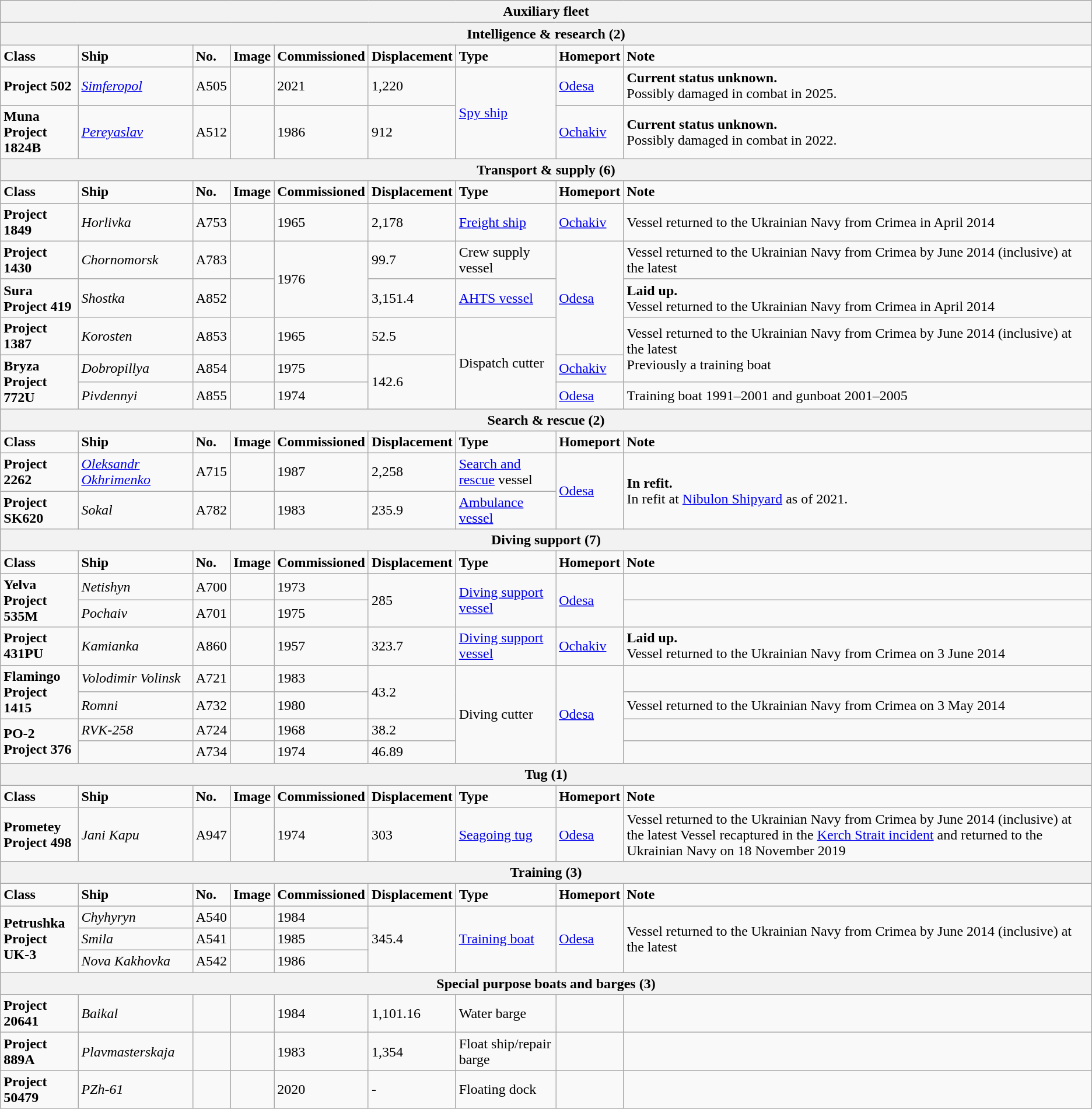<table class="wikitable">
<tr>
<th colspan="9">Auxiliary fleet</th>
</tr>
<tr>
<th colspan="9">Intelligence & research (2)</th>
</tr>
<tr>
<td><strong>Class</strong></td>
<td><strong>Ship</strong></td>
<td><strong>No.</strong></td>
<td><strong>Image</strong></td>
<td><strong>Commissioned</strong></td>
<td><strong>Displacement</strong></td>
<td><strong>Type</strong></td>
<td><strong>Homeport</strong></td>
<td><strong>Note</strong></td>
</tr>
<tr>
<td><strong>Project 502</strong></td>
<td><em><a href='#'>Simferopol</a></em></td>
<td>A505</td>
<td></td>
<td>2021</td>
<td>1,220</td>
<td rowspan="2"><a href='#'>Spy ship</a></td>
<td><a href='#'>Odesa</a></td>
<td><strong>Current status unknown.</strong><br>Possibly damaged in combat in 2025.
</td>
</tr>
<tr>
<td><strong>Muna</strong><br><strong>Project 1824B</strong></td>
<td><a href='#'><em>Pereyaslav</em></a></td>
<td>A512</td>
<td></td>
<td>1986</td>
<td>912</td>
<td><a href='#'>Ochakiv</a></td>
<td><strong>Current status unknown.</strong><br>Possibly damaged in combat in 2022.</td>
</tr>
<tr>
<th colspan="9">Transport & supply (6)</th>
</tr>
<tr>
<td><strong>Class</strong></td>
<td><strong>Ship</strong></td>
<td><strong>No.</strong></td>
<td><strong>Image</strong></td>
<td><strong>Commissioned</strong></td>
<td><strong>Displacement</strong></td>
<td><strong>Type</strong></td>
<td><strong>Homeport</strong></td>
<td><strong>Note</strong></td>
</tr>
<tr>
<td><strong>Project 1849</strong></td>
<td><em>Horlivka</em></td>
<td>A753</td>
<td></td>
<td>1965</td>
<td>2,178</td>
<td><a href='#'>Freight ship</a></td>
<td><a href='#'>Ochakiv</a></td>
<td>Vessel returned to the Ukrainian Navy from Crimea in April 2014</td>
</tr>
<tr>
<td><strong>Project 1430</strong></td>
<td><em>Chornomorsk</em></td>
<td>A783</td>
<td></td>
<td rowspan="2">1976</td>
<td>99.7</td>
<td>Crew supply vessel</td>
<td rowspan="3"><a href='#'>Odesa</a></td>
<td>Vessel returned to the Ukrainian Navy from Crimea by June 2014 (inclusive) at the latest</td>
</tr>
<tr>
<td><strong>Sura</strong><br><strong>Project 419</strong></td>
<td><em>Shostka</em></td>
<td>A852</td>
<td></td>
<td>3,151.4</td>
<td><a href='#'>AHTS vessel</a></td>
<td><strong>Laid up.</strong><br>Vessel returned to the Ukrainian Navy from Crimea in April 2014</td>
</tr>
<tr>
<td><strong>Project 1387</strong></td>
<td><em>Korosten</em></td>
<td>A853</td>
<td></td>
<td>1965</td>
<td>52.5</td>
<td rowspan="3">Dispatch cutter</td>
<td rowspan="2">Vessel returned to the Ukrainian Navy from Crimea by June 2014 (inclusive) at the latest <br> Previously a training boat</td>
</tr>
<tr>
<td rowspan="2"><strong>Bryza</strong><br><strong>Project 772U</strong></td>
<td><em>Dobropillya</em></td>
<td>A854</td>
<td></td>
<td>1975</td>
<td rowspan="2">142.6</td>
<td><a href='#'>Ochakiv</a></td>
</tr>
<tr>
<td><em>Pivdennyi</em></td>
<td>A855</td>
<td></td>
<td>1974</td>
<td><a href='#'>Odesa</a></td>
<td>Training boat 1991–2001 and gunboat 2001–2005</td>
</tr>
<tr>
<th colspan="9">Search & rescue (2)</th>
</tr>
<tr>
<td><strong>Class</strong></td>
<td><strong>Ship</strong></td>
<td><strong>No.</strong></td>
<td><strong>Image</strong></td>
<td><strong>Commissioned</strong></td>
<td><strong>Displacement</strong></td>
<td><strong>Type</strong></td>
<td><strong>Homeport</strong></td>
<td><strong>Note</strong></td>
</tr>
<tr>
<td><strong>Project 2262</strong></td>
<td><a href='#'><em>Oleksandr Okhrimenko</em></a></td>
<td>A715</td>
<td></td>
<td>1987</td>
<td>2,258</td>
<td><a href='#'>Search and rescue</a> vessel</td>
<td rowspan="2"><a href='#'>Odesa</a></td>
<td rowspan="2"><strong>In refit.</strong><br>In refit at <a href='#'>Nibulon Shipyard</a> as of 2021.</td>
</tr>
<tr>
<td><strong>Project SK620</strong></td>
<td><em>Sokal</em></td>
<td>A782</td>
<td></td>
<td>1983</td>
<td>235.9</td>
<td><a href='#'>Ambulance vessel</a></td>
</tr>
<tr>
<th colspan="9">Diving support (7)</th>
</tr>
<tr>
<td><strong>Class</strong></td>
<td><strong>Ship</strong></td>
<td><strong>No.</strong></td>
<td><strong>Image</strong></td>
<td><strong>Commissioned</strong></td>
<td><strong>Displacement</strong></td>
<td><strong>Type</strong></td>
<td><strong>Homeport</strong></td>
<td><strong>Note</strong></td>
</tr>
<tr>
<td rowspan="2"><strong>Yelva</strong><br><strong>Project 535M</strong></td>
<td><em>Netishyn</em></td>
<td>A700</td>
<td></td>
<td>1973</td>
<td rowspan="2">285</td>
<td rowspan="2"><a href='#'>Diving support vessel</a></td>
<td rowspan="2"><a href='#'>Odesa</a></td>
<td></td>
</tr>
<tr>
<td><em>Pochaiv</em></td>
<td>A701</td>
<td></td>
<td>1975</td>
<td></td>
</tr>
<tr>
<td><strong>Project 431PU</strong></td>
<td><em>Kamianka</em></td>
<td>A860</td>
<td></td>
<td>1957</td>
<td>323.7</td>
<td><a href='#'>Diving support vessel</a></td>
<td><a href='#'>Ochakiv</a></td>
<td><strong>Laid up.</strong><br>Vessel returned to the Ukrainian Navy from Crimea on 3 June 2014</td>
</tr>
<tr>
<td rowspan="2"><strong>Flamingo</strong><br><strong>Project 1415</strong></td>
<td><em>Volodimir Volinsk</em></td>
<td>A721</td>
<td></td>
<td>1983</td>
<td rowspan="2">43.2</td>
<td rowspan="4">Diving cutter</td>
<td rowspan="4"><a href='#'>Odesa</a></td>
<td></td>
</tr>
<tr>
<td><em>Romni</em></td>
<td>A732</td>
<td></td>
<td>1980</td>
<td>Vessel returned to the Ukrainian Navy from Crimea on 3 May 2014</td>
</tr>
<tr>
<td rowspan="2"><strong>PO-2</strong><br><strong>Project 376</strong></td>
<td><em>RVK-258</em></td>
<td>A724</td>
<td></td>
<td>1968</td>
<td>38.2</td>
<td></td>
</tr>
<tr>
<td></td>
<td>A734</td>
<td></td>
<td>1974</td>
<td>46.89</td>
<td></td>
</tr>
<tr>
<th colspan="9">Tug (1)</th>
</tr>
<tr>
<td><strong>Class</strong></td>
<td><strong>Ship</strong></td>
<td><strong>No.</strong></td>
<td><strong>Image</strong></td>
<td><strong>Commissioned</strong></td>
<td><strong>Displacement</strong></td>
<td><strong>Type</strong></td>
<td><strong>Homeport</strong></td>
<td><strong>Note</strong></td>
</tr>
<tr>
<td><strong>Prometey</strong><br><strong>Project 498</strong></td>
<td><em>Jani Kapu</em></td>
<td>A947</td>
<td></td>
<td>1974</td>
<td>303</td>
<td><a href='#'>Seagoing tug</a></td>
<td><a href='#'>Odesa</a></td>
<td>Vessel returned to the Ukrainian Navy from Crimea by June 2014 (inclusive) at the latest Vessel recaptured in the <a href='#'>Kerch Strait incident</a> and returned to the Ukrainian Navy on 18 November 2019</td>
</tr>
<tr>
<th colspan="9">Training (3)</th>
</tr>
<tr>
<td><strong>Class</strong></td>
<td><strong>Ship</strong></td>
<td><strong>No.</strong></td>
<td><strong>Image</strong></td>
<td><strong>Commissioned</strong></td>
<td><strong>Displacement</strong></td>
<td><strong>Type</strong></td>
<td><strong>Homeport</strong></td>
<td><strong>Note</strong></td>
</tr>
<tr>
<td rowspan="3"><strong>Petrushka</strong><br><strong>Project UK-3</strong></td>
<td><em>Chyhyryn</em></td>
<td>A540</td>
<td></td>
<td>1984</td>
<td rowspan="3">345.4</td>
<td rowspan="3"><a href='#'>Training boat</a></td>
<td rowspan="3"><a href='#'>Odesa</a></td>
<td rowspan="3">Vessel returned to the Ukrainian Navy from Crimea by June 2014 (inclusive) at the latest</td>
</tr>
<tr>
<td><em>Smila</em></td>
<td>A541</td>
<td></td>
<td>1985</td>
</tr>
<tr>
<td><em>Nova Kakhovka</em></td>
<td>A542</td>
<td></td>
<td>1986</td>
</tr>
<tr>
<th colspan="9">Special purpose boats and barges (3)</th>
</tr>
<tr>
<td><strong>Project 20641</strong></td>
<td><em>Baikal</em></td>
<td></td>
<td></td>
<td>1984</td>
<td>1,101.16</td>
<td>Water barge</td>
<td></td>
<td></td>
</tr>
<tr>
<td><strong>Project 889A</strong></td>
<td><em>Plavmasterskaja</em></td>
<td></td>
<td></td>
<td>1983</td>
<td>1,354</td>
<td>Float ship/repair barge</td>
<td></td>
<td></td>
</tr>
<tr>
<td><strong>Project 50479</strong></td>
<td><em>PZh-61</em></td>
<td></td>
<td></td>
<td>2020</td>
<td>-</td>
<td>Floating dock</td>
<td></td>
<td></td>
</tr>
</table>
